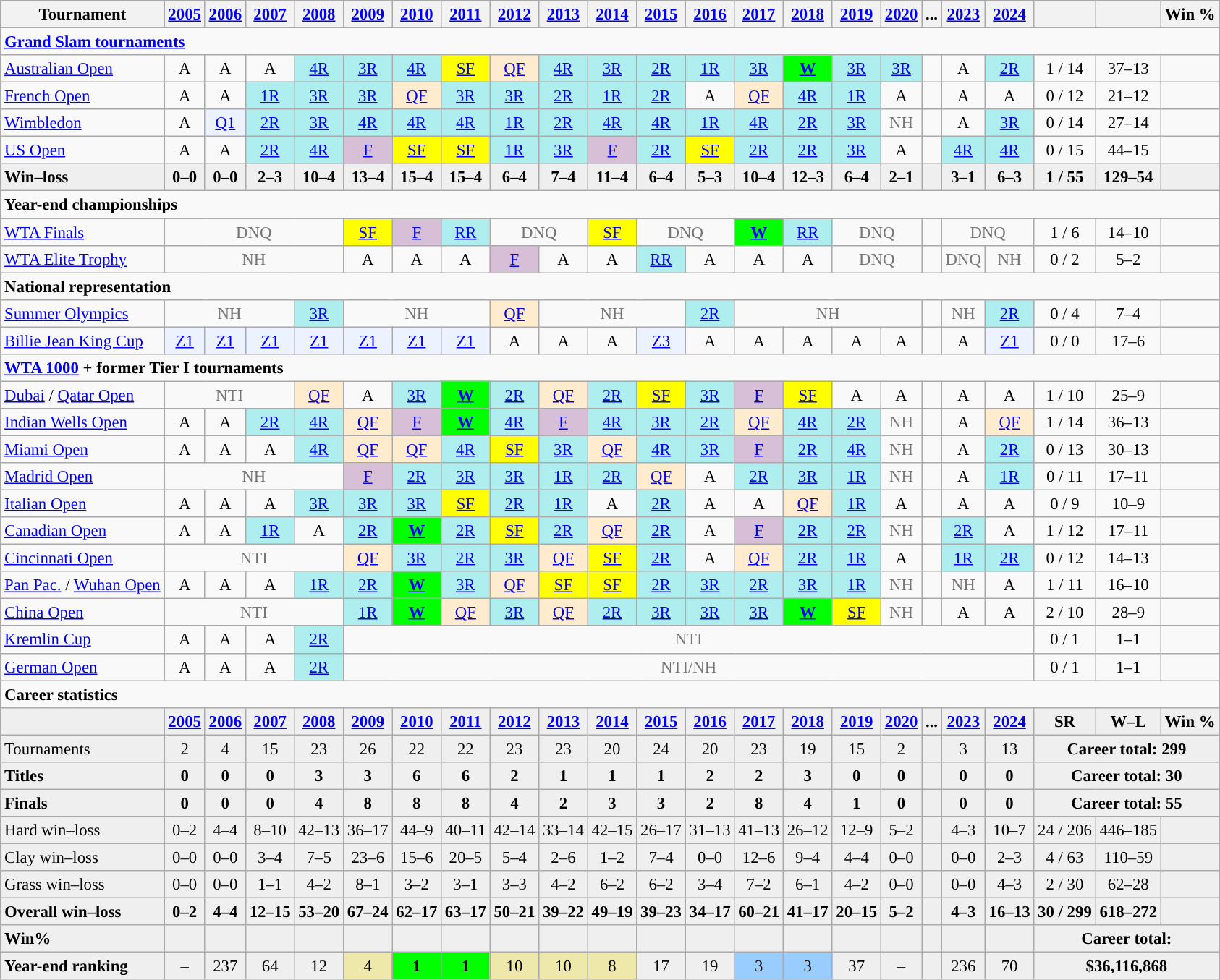<table class="wikitable nowrap" style="text-align:center;font-size:95%">
<tr>
<th>Tournament</th>
<th><a href='#'>2005</a></th>
<th><a href='#'>2006</a></th>
<th><a href='#'>2007</a></th>
<th><a href='#'>2008</a></th>
<th><a href='#'>2009</a></th>
<th><a href='#'>2010</a></th>
<th><a href='#'>2011</a></th>
<th><a href='#'>2012</a></th>
<th><a href='#'>2013</a></th>
<th><a href='#'>2014</a></th>
<th><a href='#'>2015</a></th>
<th><a href='#'>2016</a></th>
<th><a href='#'>2017</a></th>
<th><a href='#'>2018</a></th>
<th><a href='#'>2019</a></th>
<th><a href='#'>2020</a></th>
<th>...</th>
<th><a href='#'>2023</a></th>
<th><a href='#'>2024</a></th>
<th></th>
<th></th>
<th>Win %</th>
</tr>
<tr>
<td colspan="23" align="left"><strong><a href='#'>Grand Slam tournaments</a></strong></td>
</tr>
<tr>
<td align=left><a href='#'>Australian Open</a></td>
<td>A</td>
<td>A</td>
<td>A</td>
<td bgcolor=afeeee><a href='#'>4R</a></td>
<td bgcolor=afeeee><a href='#'>3R</a></td>
<td bgcolor=afeeee><a href='#'>4R</a></td>
<td bgcolor=yellow><a href='#'>SF</a></td>
<td bgcolor=ffebcd><a href='#'>QF</a></td>
<td bgcolor=afeeee><a href='#'>4R</a></td>
<td bgcolor=afeeee><a href='#'>3R</a></td>
<td bgcolor=afeeee><a href='#'>2R</a></td>
<td bgcolor=afeeee><a href='#'>1R</a></td>
<td bgcolor=afeeee><a href='#'>3R</a></td>
<td bgcolor=lime><a href='#'><strong>W</strong></a></td>
<td bgcolor=afeeee><a href='#'>3R</a></td>
<td bgcolor=afeeee><a href='#'>3R</a></td>
<td></td>
<td>A</td>
<td bgcolor=afeeee><a href='#'>2R</a></td>
<td>1 / 14</td>
<td>37–13</td>
<td></td>
</tr>
<tr>
<td align=left><a href='#'>French Open</a></td>
<td>A</td>
<td>A</td>
<td bgcolor=afeeee><a href='#'>1R</a></td>
<td bgcolor=afeeee><a href='#'>3R</a></td>
<td bgcolor=afeeee><a href='#'>3R</a></td>
<td bgcolor=ffebcd><a href='#'>QF</a></td>
<td bgcolor=afeeee><a href='#'>3R</a></td>
<td bgcolor=afeeee><a href='#'>3R</a></td>
<td bgcolor=afeeee><a href='#'>2R</a></td>
<td bgcolor=afeeee><a href='#'>1R</a></td>
<td bgcolor=afeeee><a href='#'>2R</a></td>
<td>A</td>
<td bgcolor=ffebcd><a href='#'>QF</a></td>
<td bgcolor=afeeee><a href='#'>4R</a></td>
<td bgcolor=afeeee><a href='#'>1R</a></td>
<td>A</td>
<td></td>
<td>A</td>
<td>A</td>
<td>0 / 12</td>
<td>21–12</td>
<td></td>
</tr>
<tr>
<td align=left><a href='#'>Wimbledon</a></td>
<td>A</td>
<td bgcolor=ecf2ff><a href='#'>Q1</a></td>
<td bgcolor=afeeee><a href='#'>2R</a></td>
<td bgcolor=afeeee><a href='#'>3R</a></td>
<td bgcolor=afeeee><a href='#'>4R</a></td>
<td bgcolor=afeeee><a href='#'>4R</a></td>
<td bgcolor=afeeee><a href='#'>4R</a></td>
<td bgcolor=afeeee><a href='#'>1R</a></td>
<td bgcolor=afeeee><a href='#'>2R</a></td>
<td bgcolor=afeeee><a href='#'>4R</a></td>
<td bgcolor=afeeee><a href='#'>4R</a></td>
<td bgcolor=afeeee><a href='#'>1R</a></td>
<td bgcolor=afeeee><a href='#'>4R</a></td>
<td bgcolor=afeeee><a href='#'>2R</a></td>
<td bgcolor=afeeee><a href='#'>3R</a></td>
<td style="color:#767676;">NH</td>
<td></td>
<td>A</td>
<td bgcolor=afeeee><a href='#'>3R</a></td>
<td>0 / 14</td>
<td>27–14</td>
<td></td>
</tr>
<tr>
<td align=left><a href='#'>US Open</a></td>
<td>A</td>
<td>A</td>
<td bgcolor=afeeee><a href='#'>2R</a></td>
<td bgcolor=afeeee><a href='#'>4R</a></td>
<td bgcolor=thistle><a href='#'>F</a></td>
<td bgcolor=yellow><a href='#'>SF</a></td>
<td bgcolor=yellow><a href='#'>SF</a></td>
<td bgcolor=afeeee><a href='#'>1R</a></td>
<td bgcolor=afeeee><a href='#'>3R</a></td>
<td bgcolor=thistle><a href='#'>F</a></td>
<td bgcolor=afeeee><a href='#'>2R</a></td>
<td bgcolor=yellow><a href='#'>SF</a></td>
<td bgcolor=afeeee><a href='#'>2R</a></td>
<td bgcolor=afeeee><a href='#'>2R</a></td>
<td bgcolor=afeeee><a href='#'>3R</a></td>
<td>A</td>
<td></td>
<td bgcolor=afeeee><a href='#'>4R</a></td>
<td bgcolor=afeeee><a href='#'>4R</a></td>
<td>0 / 15</td>
<td>44–15</td>
<td></td>
</tr>
<tr style="font-weight:bold; background:#efefef;">
<td style=text-align:left>Win–loss</td>
<td>0–0</td>
<td>0–0</td>
<td>2–3</td>
<td>10–4</td>
<td>13–4</td>
<td>15–4</td>
<td>15–4</td>
<td>6–4</td>
<td>7–4</td>
<td>11–4</td>
<td>6–4</td>
<td>5–3</td>
<td>10–4</td>
<td>12–3</td>
<td>6–4</td>
<td>2–1</td>
<td></td>
<td>3–1</td>
<td>6–3</td>
<td>1 / 55</td>
<td>129–54</td>
<td></td>
</tr>
<tr>
<td colspan="23" align="left"><strong>Year-end championships</strong></td>
</tr>
<tr>
<td align=left><a href='#'>WTA Finals</a></td>
<td colspan=4 style="color:#767676;">DNQ</td>
<td bgcolor=yellow><a href='#'>SF</a></td>
<td bgcolor=thistle><a href='#'>F</a></td>
<td bgcolor=afeeee><a href='#'>RR</a></td>
<td colspan=2 style="color:#767676;">DNQ</td>
<td bgcolor=yellow><a href='#'>SF</a></td>
<td colspan=2 style="color:#767676;">DNQ</td>
<td bgcolor=lime><a href='#'><strong>W</strong></a></td>
<td bgcolor=afeeee><a href='#'>RR</a></td>
<td colspan=2 style="color:#767676;">DNQ</td>
<td></td>
<td colspan=2 style="color:#767676;">DNQ</td>
<td>1 / 6</td>
<td>14–10</td>
<td></td>
</tr>
<tr>
<td align=left><a href='#'>WTA Elite Trophy</a></td>
<td colspan=4 style=color:#767676>NH</td>
<td>A</td>
<td>A</td>
<td>A</td>
<td bgcolor=thistle><a href='#'>F</a></td>
<td>A</td>
<td>A</td>
<td bgcolor=afeeee><a href='#'>RR</a></td>
<td>A</td>
<td>A</td>
<td>A</td>
<td colspan=2 style="color:#767676;">DNQ</td>
<td></td>
<td style="color:#767676;">DNQ</td>
<td style=color:#767676>NH</td>
<td>0 / 2</td>
<td>5–2</td>
<td></td>
</tr>
<tr>
<td colspan="23" align="left"><strong>National representation</strong></td>
</tr>
<tr>
<td align=left><a href='#'>Summer Olympics</a></td>
<td colspan=3 style=color:#767676>NH</td>
<td bgcolor=afeeee><a href='#'>3R</a></td>
<td colspan=3 style=color:#767676>NH</td>
<td bgcolor=ffebcd><a href='#'>QF</a></td>
<td colspan=3 style=color:#767676>NH</td>
<td bgcolor=afeeee><a href='#'>2R</a></td>
<td colspan=4 style=color:#767676>NH</td>
<td></td>
<td style=color:#767676>NH</td>
<td bgcolor=afeeee><a href='#'>2R</a></td>
<td>0 / 4</td>
<td>7–4</td>
<td></td>
</tr>
<tr>
<td style="text-align:left;"><a href='#'>Billie Jean King Cup</a></td>
<td bgcolor=ecf2ff><a href='#'>Z1</a></td>
<td bgcolor=ecf2ff><a href='#'>Z1</a></td>
<td bgcolor=ecf2ff><a href='#'>Z1</a></td>
<td bgcolor=ecf2ff><a href='#'>Z1</a></td>
<td bgcolor=ecf2ff><a href='#'>Z1</a></td>
<td bgcolor=ecf2ff><a href='#'>Z1</a></td>
<td bgcolor=ecf2ff><a href='#'>Z1</a></td>
<td>A</td>
<td>A</td>
<td>A</td>
<td bgcolor=ecf2ff><a href='#'>Z3</a></td>
<td>A</td>
<td>A</td>
<td>A</td>
<td>A</td>
<td>A</td>
<td></td>
<td>A</td>
<td bgcolor=ecf2ff><a href='#'>Z1</a></td>
<td>0 / 0</td>
<td>17–6</td>
<td></td>
</tr>
<tr>
<td colspan="23" align="left"><strong><a href='#'>WTA 1000</a> + former Tier I tournaments</strong></td>
</tr>
<tr>
<td align="left"><a href='#'>Dubai</a> / <a href='#'>Qatar Open</a></td>
<td colspan="3" style="color:#767676">NTI</td>
<td bgcolor=ffebcd><a href='#'>QF</a></td>
<td>A</td>
<td bgcolor=afeeee><a href='#'>3R</a></td>
<td bgcolor=lime><a href='#'><strong>W</strong></a></td>
<td bgcolor=afeeee><a href='#'>2R</a></td>
<td bgcolor="ffebcd"><a href='#'>QF</a></td>
<td bgcolor=afeeee><a href='#'>2R</a></td>
<td bgcolor="yellow"><a href='#'>SF</a></td>
<td bgcolor=afeeee><a href='#'>3R</a></td>
<td bgcolor=thistle><a href='#'>F</a></td>
<td bgcolor="yellow"><a href='#'>SF</a></td>
<td>A</td>
<td>A</td>
<td></td>
<td>A</td>
<td>A</td>
<td>1 / 10</td>
<td>25–9</td>
<td></td>
</tr>
<tr>
<td align=left><a href='#'>Indian Wells Open</a></td>
<td>A</td>
<td>A</td>
<td bgcolor=afeeee><a href='#'>2R</a></td>
<td bgcolor=afeeee><a href='#'>4R</a></td>
<td bgcolor=ffebcd><a href='#'>QF</a></td>
<td bgcolor=thistle><a href='#'>F</a></td>
<td bgcolor=lime><a href='#'><strong>W</strong></a></td>
<td bgcolor=afeeee><a href='#'>4R</a></td>
<td bgcolor=thistle><a href='#'>F</a></td>
<td bgcolor=afeeee><a href='#'>4R</a></td>
<td bgcolor=afeeee><a href='#'>3R</a></td>
<td bgcolor=afeeee><a href='#'>2R</a></td>
<td bgcolor=ffebcd><a href='#'>QF</a></td>
<td bgcolor=afeeee><a href='#'>4R</a></td>
<td bgcolor=afeeee><a href='#'>2R</a></td>
<td style="color:#767676;">NH</td>
<td></td>
<td>A</td>
<td bgcolor=ffebcd><a href='#'>QF</a></td>
<td>1 / 14</td>
<td>36–13</td>
<td></td>
</tr>
<tr>
<td align=left><a href='#'>Miami Open</a></td>
<td>A</td>
<td>A</td>
<td>A</td>
<td bgcolor=afeeee><a href='#'>4R</a></td>
<td bgcolor=ffebcd><a href='#'>QF</a></td>
<td bgcolor=ffebcd><a href='#'>QF</a></td>
<td bgcolor=afeeee><a href='#'>4R</a></td>
<td bgcolor=yellow><a href='#'>SF</a></td>
<td bgcolor=afeeee><a href='#'>3R</a></td>
<td bgcolor=ffebcd><a href='#'>QF</a></td>
<td bgcolor=afeeee><a href='#'>4R</a></td>
<td bgcolor=afeeee><a href='#'>3R</a></td>
<td bgcolor=thistle><a href='#'>F</a></td>
<td bgcolor=afeeee><a href='#'>2R</a></td>
<td bgcolor=afeeee><a href='#'>4R</a></td>
<td style="color:#767676;">NH</td>
<td></td>
<td>A</td>
<td bgcolor=afeeee><a href='#'>2R</a></td>
<td>0 / 13</td>
<td>30–13</td>
<td></td>
</tr>
<tr>
<td align=left><a href='#'>Madrid Open</a></td>
<td colspan=4 style=color:#767676>NH</td>
<td bgcolor=thistle><a href='#'>F</a></td>
<td bgcolor=afeeee><a href='#'>2R</a></td>
<td bgcolor=afeeee><a href='#'>3R</a></td>
<td bgcolor=afeeee><a href='#'>3R</a></td>
<td bgcolor=afeeee><a href='#'>1R</a></td>
<td bgcolor=afeeee><a href='#'>2R</a></td>
<td bgcolor=ffebcd><a href='#'>QF</a></td>
<td>A</td>
<td bgcolor=afeeee><a href='#'>2R</a></td>
<td bgcolor=afeeee><a href='#'>3R</a></td>
<td bgcolor=afeeee><a href='#'>1R</a></td>
<td style="color:#767676;">NH</td>
<td></td>
<td>A</td>
<td bgcolor=afeeee><a href='#'>1R</a></td>
<td>0 / 11</td>
<td>17–11</td>
<td></td>
</tr>
<tr>
<td align=left><a href='#'>Italian Open</a></td>
<td>A</td>
<td>A</td>
<td>A</td>
<td bgcolor=afeeee><a href='#'>3R</a></td>
<td bgcolor=afeeee><a href='#'>3R</a></td>
<td bgcolor=afeeee><a href='#'>3R</a></td>
<td bgcolor=yellow><a href='#'>SF</a></td>
<td bgcolor=afeeee><a href='#'>2R</a></td>
<td bgcolor=afeeee><a href='#'>1R</a></td>
<td>A</td>
<td bgcolor=afeeee><a href='#'>2R</a></td>
<td>A</td>
<td>A</td>
<td bgcolor=ffebcd><a href='#'>QF</a></td>
<td bgcolor=afeeee><a href='#'>1R</a></td>
<td>A</td>
<td></td>
<td>A</td>
<td>A</td>
<td>0 / 9</td>
<td>10–9</td>
<td></td>
</tr>
<tr>
<td align=left><a href='#'>Canadian Open</a></td>
<td>A</td>
<td>A</td>
<td bgcolor=afeeee><a href='#'>1R</a></td>
<td>A</td>
<td bgcolor=afeeee><a href='#'>2R</a></td>
<td bgcolor=lime><a href='#'><strong>W</strong></a></td>
<td bgcolor=afeeee><a href='#'>2R</a></td>
<td bgcolor=yellow><a href='#'>SF</a></td>
<td bgcolor=afeeee><a href='#'>2R</a></td>
<td bgcolor=ffebcd><a href='#'>QF</a></td>
<td bgcolor=afeeee><a href='#'>2R</a></td>
<td>A</td>
<td bgcolor=thistle><a href='#'>F</a></td>
<td bgcolor=afeeee><a href='#'>2R</a></td>
<td bgcolor=afeeee><a href='#'>2R</a></td>
<td style="color:#767676;">NH</td>
<td></td>
<td bgcolor=afeeee><a href='#'>2R</a></td>
<td>A</td>
<td>1 / 12</td>
<td>17–11</td>
<td></td>
</tr>
<tr>
<td align=left><a href='#'>Cincinnati Open</a></td>
<td colspan=4 style=color:#767676>NTI</td>
<td bgcolor=ffebcd><a href='#'>QF</a></td>
<td bgcolor=afeeee><a href='#'>3R</a></td>
<td bgcolor=afeeee><a href='#'>2R</a></td>
<td bgcolor=afeeee><a href='#'>3R</a></td>
<td bgcolor=ffebcd><a href='#'>QF</a></td>
<td bgcolor=yellow><a href='#'>SF</a></td>
<td bgcolor=afeeee><a href='#'>2R</a></td>
<td>A</td>
<td bgcolor=ffebcd><a href='#'>QF</a></td>
<td bgcolor=afeeee><a href='#'>2R</a></td>
<td bgcolor=afeeee><a href='#'>1R</a></td>
<td>A</td>
<td></td>
<td bgcolor=afeeee><a href='#'>1R</a></td>
<td style=background:#afeeee><a href='#'>2R</a></td>
<td>0 / 12</td>
<td>14–13</td>
<td></td>
</tr>
<tr>
<td align=left><a href='#'>Pan Pac.</a> / <a href='#'>Wuhan Open</a></td>
<td>A</td>
<td>A</td>
<td>A</td>
<td bgcolor=afeeee><a href='#'>1R</a></td>
<td bgcolor=afeeee><a href='#'>2R</a></td>
<td bgcolor=lime><a href='#'><strong>W</strong></a></td>
<td bgcolor=afeeee><a href='#'>3R</a></td>
<td bgcolor=ffebcd><a href='#'>QF</a></td>
<td bgcolor=yellow><a href='#'>SF</a></td>
<td bgcolor=yellow><a href='#'>SF</a></td>
<td bgcolor=afeeee><a href='#'>2R</a></td>
<td bgcolor=afeeee><a href='#'>3R</a></td>
<td bgcolor=afeeee><a href='#'>2R</a></td>
<td bgcolor=afeeee><a href='#'>3R</a></td>
<td bgcolor=afeeee><a href='#'>1R</a></td>
<td style=color:#767676>NH</td>
<td></td>
<td style=color:#767676>NH</td>
<td>A</td>
<td>1 / 11</td>
<td>16–10</td>
<td></td>
</tr>
<tr>
<td align=left><a href='#'>China Open</a></td>
<td colspan="4" style="color:#767676">NTI</td>
<td bgcolor=afeeee><a href='#'>1R</a></td>
<td bgcolor=lime><a href='#'><strong>W</strong></a></td>
<td bgcolor=ffebcd><a href='#'>QF</a></td>
<td bgcolor=afeeee><a href='#'>3R</a></td>
<td bgcolor=ffebcd><a href='#'>QF</a></td>
<td bgcolor=afeeee><a href='#'>2R</a></td>
<td bgcolor=afeeee><a href='#'>3R</a></td>
<td bgcolor=afeeee><a href='#'>3R</a></td>
<td bgcolor=afeeee><a href='#'>3R</a></td>
<td bgcolor=lime><a href='#'><strong>W</strong></a></td>
<td bgcolor=yellow><a href='#'>SF</a></td>
<td style=color:#767676>NH</td>
<td></td>
<td>A</td>
<td>A</td>
<td>2 / 10</td>
<td>28–9</td>
<td></td>
</tr>
<tr>
<td align=left><a href='#'>Kremlin Cup</a></td>
<td>A</td>
<td>A</td>
<td>A</td>
<td bgcolor=afeeee><a href='#'>2R</a></td>
<td colspan=15 style="color:#767676;">NTI</td>
<td>0 / 1</td>
<td>1–1</td>
<td></td>
</tr>
<tr>
<td align=left><a href='#'>German Open</a></td>
<td>A</td>
<td>A</td>
<td>A</td>
<td bgcolor=afeeee><a href='#'>2R</a></td>
<td colspan=15 style="color:#767676;">NTI/NH</td>
<td>0 / 1</td>
<td>1–1</td>
<td></td>
</tr>
<tr>
<td colspan="23" align="left"><strong>Career statistics</strong></td>
</tr>
<tr style="font-weight:bold; background:#efefef;">
<td></td>
<td><a href='#'>2005</a></td>
<td><a href='#'>2006</a></td>
<td><a href='#'>2007</a></td>
<td><a href='#'>2008</a></td>
<td><a href='#'>2009</a></td>
<td><a href='#'>2010</a></td>
<td><a href='#'>2011</a></td>
<td><a href='#'>2012</a></td>
<td><a href='#'>2013</a></td>
<td><a href='#'>2014</a></td>
<td><a href='#'>2015</a></td>
<td><a href='#'>2016</a></td>
<td><a href='#'>2017</a></td>
<td><a href='#'>2018</a></td>
<td><a href='#'>2019</a></td>
<td><a href='#'>2020</a></td>
<td>...</td>
<td><a href='#'>2023</a></td>
<td><a href='#'>2024</a></td>
<td>SR</td>
<td>W–L</td>
<td>Win %</td>
</tr>
<tr bgcolor=efefef>
<td align=left>Tournaments</td>
<td>2</td>
<td>4</td>
<td>15</td>
<td>23</td>
<td>26</td>
<td>22</td>
<td>22</td>
<td>23</td>
<td>23</td>
<td>20</td>
<td>24</td>
<td>20</td>
<td>23</td>
<td>19</td>
<td>15</td>
<td>2</td>
<td></td>
<td>3</td>
<td>13</td>
<td colspan="3"><strong>Career total: 299</strong></td>
</tr>
<tr style="font-weight:bold; background:#efefef;">
<td style=text-align:left>Titles</td>
<td>0</td>
<td>0</td>
<td>0</td>
<td>3</td>
<td>3</td>
<td>6</td>
<td>6</td>
<td>2</td>
<td>1</td>
<td>1</td>
<td>1</td>
<td>2</td>
<td>2</td>
<td>3</td>
<td>0</td>
<td>0</td>
<td></td>
<td>0</td>
<td>0</td>
<td colspan="3">Career total: 30</td>
</tr>
<tr style="font-weight:bold; background:#efefef;">
<td style=text-align:left>Finals</td>
<td>0</td>
<td>0</td>
<td>0</td>
<td>4</td>
<td>8</td>
<td>8</td>
<td>8</td>
<td>4</td>
<td>2</td>
<td>3</td>
<td>3</td>
<td>2</td>
<td>8</td>
<td>4</td>
<td>1</td>
<td>0</td>
<td></td>
<td>0</td>
<td>0</td>
<td colspan="3">Career total: 55</td>
</tr>
<tr bgcolor=efefef>
<td align=left>Hard win–loss</td>
<td>0–2</td>
<td>4–4</td>
<td>8–10</td>
<td>42–13</td>
<td>36–17</td>
<td>44–9</td>
<td>40–11</td>
<td>42–14</td>
<td>33–14</td>
<td>42–15</td>
<td>26–17</td>
<td>31–13</td>
<td>41–13</td>
<td>26–12</td>
<td>12–9</td>
<td>5–2</td>
<td></td>
<td>4–3</td>
<td>10–7</td>
<td>24 / 206</td>
<td>446–185</td>
<td></td>
</tr>
<tr bgcolor=efefef>
<td align=left>Clay win–loss</td>
<td>0–0</td>
<td>0–0</td>
<td>3–4</td>
<td>7–5</td>
<td>23–6</td>
<td>15–6</td>
<td>20–5</td>
<td>5–4</td>
<td>2–6</td>
<td>1–2</td>
<td>7–4</td>
<td>0–0</td>
<td>12–6</td>
<td>9–4</td>
<td>4–4</td>
<td>0–0</td>
<td></td>
<td>0–0</td>
<td>2–3</td>
<td>4 / 63</td>
<td>110–59</td>
<td></td>
</tr>
<tr bgcolor=efefef>
<td align=left>Grass win–loss</td>
<td>0–0</td>
<td>0–0</td>
<td>1–1</td>
<td>4–2</td>
<td>8–1</td>
<td>3–2</td>
<td>3–1</td>
<td>3–3</td>
<td>4–2</td>
<td>6–2</td>
<td>6–2</td>
<td>3–4</td>
<td>7–2</td>
<td>6–1</td>
<td>4–2</td>
<td>0–0</td>
<td></td>
<td>0–0</td>
<td>4–3</td>
<td>2 / 30</td>
<td>62–28</td>
<td></td>
</tr>
<tr style="font-weight:bold; background:#efefef;">
<td style=text-align:left>Overall win–loss</td>
<td>0–2</td>
<td>4–4</td>
<td>12–15</td>
<td>53–20</td>
<td>67–24</td>
<td>62–17</td>
<td>63–17</td>
<td>50–21</td>
<td>39–22</td>
<td>49–19</td>
<td>39–23</td>
<td>34–17</td>
<td>60–21</td>
<td>41–17</td>
<td>20–15</td>
<td>5–2</td>
<td></td>
<td>4–3</td>
<td>16–13</td>
<td>30 / 299</td>
<td>618–272</td>
<td></td>
</tr>
<tr style="font-weight:bold; background:#efefef;">
<td style=text-align:left>Win%</td>
<td></td>
<td></td>
<td></td>
<td></td>
<td></td>
<td></td>
<td></td>
<td></td>
<td></td>
<td></td>
<td></td>
<td></td>
<td></td>
<td></td>
<td></td>
<td></td>
<td></td>
<td></td>
<td></td>
<td colspan="3">Career total: </td>
</tr>
<tr bgcolor=efefef>
<td align=left><strong>Year-end ranking</strong></td>
<td>–</td>
<td>237</td>
<td>64</td>
<td>12</td>
<td bgcolor=EEE8AA>4</td>
<td bgcolor=lime><strong>1</strong></td>
<td bgcolor=lime><strong>1</strong></td>
<td bgcolor=EEE8AA>10</td>
<td bgcolor=EEE8AA>10</td>
<td bgcolor=EEE8AA>8</td>
<td>17</td>
<td>19</td>
<td bgcolor=99ccff>3</td>
<td bgcolor=99ccff>3</td>
<td>37</td>
<td>–</td>
<td></td>
<td>236</td>
<td>70</td>
<td colspan="3"><strong>$36,116,868</strong></td>
</tr>
</table>
